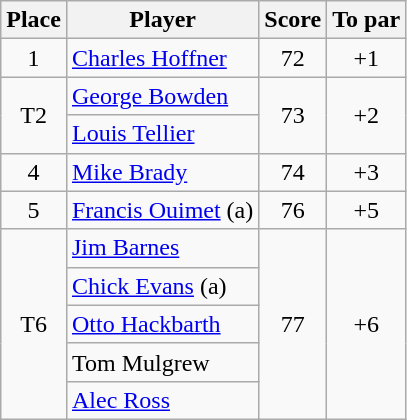<table class=wikitable>
<tr>
<th>Place</th>
<th>Player</th>
<th>Score</th>
<th>To par</th>
</tr>
<tr>
<td align=center>1</td>
<td> <a href='#'>Charles Hoffner</a></td>
<td align=center>72</td>
<td align=center>+1</td>
</tr>
<tr>
<td rowspan=2 align=center>T2</td>
<td> <a href='#'>George Bowden</a></td>
<td rowspan=2 align=center>73</td>
<td rowspan=2 align=center>+2</td>
</tr>
<tr>
<td> <a href='#'>Louis Tellier</a></td>
</tr>
<tr>
<td align=center>4</td>
<td> <a href='#'>Mike Brady</a></td>
<td align=center>74</td>
<td align=center>+3</td>
</tr>
<tr>
<td align=center>5</td>
<td> <a href='#'>Francis Ouimet</a> (a)</td>
<td align=center>76</td>
<td align=center>+5</td>
</tr>
<tr>
<td rowspan=5 align=center>T6</td>
<td> <a href='#'>Jim Barnes</a></td>
<td rowspan=5 align=center>77</td>
<td rowspan=5 align=center>+6</td>
</tr>
<tr>
<td> <a href='#'>Chick Evans</a> (a)</td>
</tr>
<tr>
<td> <a href='#'>Otto Hackbarth</a></td>
</tr>
<tr>
<td> Tom Mulgrew</td>
</tr>
<tr>
<td> <a href='#'>Alec Ross</a></td>
</tr>
</table>
